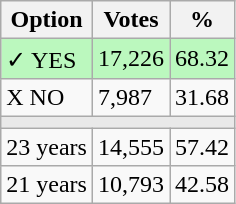<table class="wikitable">
<tr>
<th>Option</th>
<th>Votes</th>
<th>%</th>
</tr>
<tr>
<td style=background:#bbf8be>✓ YES</td>
<td style=background:#bbf8be>17,226</td>
<td style=background:#bbf8be>68.32</td>
</tr>
<tr>
<td>X NO</td>
<td>7,987</td>
<td>31.68</td>
</tr>
<tr>
<td colspan="3" bgcolor="#E9E9E9"></td>
</tr>
<tr>
<td>23 years</td>
<td>14,555</td>
<td>57.42</td>
</tr>
<tr>
<td>21 years</td>
<td>10,793</td>
<td>42.58</td>
</tr>
</table>
